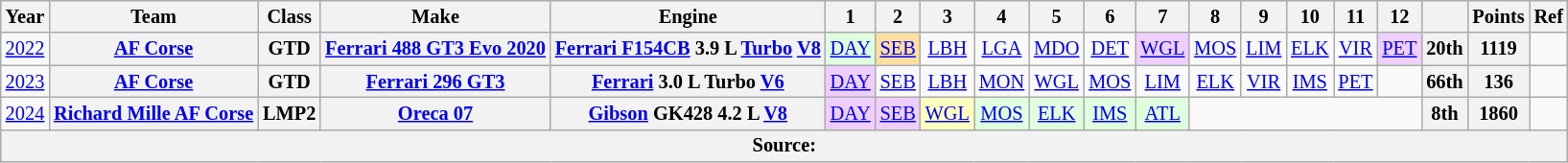<table class="wikitable" style="text-align:center; font-size:85%">
<tr>
<th>Year</th>
<th>Team</th>
<th>Class</th>
<th>Make</th>
<th>Engine</th>
<th>1</th>
<th>2</th>
<th>3</th>
<th>4</th>
<th>5</th>
<th>6</th>
<th>7</th>
<th>8</th>
<th>9</th>
<th>10</th>
<th>11</th>
<th>12</th>
<th></th>
<th>Points</th>
<th>Ref</th>
</tr>
<tr>
<td><a href='#'>2022</a></td>
<th nowrap><a href='#'>AF Corse</a></th>
<th>GTD</th>
<th nowrap><a href='#'>Ferrari 488 GT3 Evo 2020</a></th>
<th nowrap><a href='#'>Ferrari F154CB</a> 3.9 L <a href='#'>Turbo</a> <a href='#'>V8</a></th>
<td style="background:#DFFFDF;"><a href='#'>DAY</a><br></td>
<td style="background:#FFDF9F;"><a href='#'>SEB</a><br></td>
<td><a href='#'>LBH</a></td>
<td><a href='#'>LGA</a></td>
<td><a href='#'>MDO</a></td>
<td><a href='#'>DET</a></td>
<td style="background:#EFCFFF;"><a href='#'>WGL</a><br></td>
<td style="background:"><a href='#'>MOS</a><br></td>
<td style="background:"><a href='#'>LIM</a><br></td>
<td style="background:"><a href='#'>ELK</a><br></td>
<td style="background:"><a href='#'>VIR</a><br></td>
<td style="background:#EFCFFF;"><a href='#'>PET</a><br></td>
<th>20th</th>
<th>1119</th>
<td></td>
</tr>
<tr>
<td><a href='#'>2023</a></td>
<th nowrap><a href='#'>AF Corse</a></th>
<th>GTD</th>
<th nowrap><a href='#'>Ferrari 296 GT3</a></th>
<th nowrap><a href='#'>Ferrari</a> 3.0 L Turbo <a href='#'>V6</a></th>
<td style="background:#EFCFFF;"><a href='#'>DAY</a><br></td>
<td><a href='#'>SEB</a><br></td>
<td><a href='#'>LBH</a><br></td>
<td><a href='#'>MON</a><br></td>
<td><a href='#'>WGL</a><br></td>
<td><a href='#'>MOS</a><br></td>
<td><a href='#'>LIM</a><br></td>
<td><a href='#'>ELK</a><br></td>
<td><a href='#'>VIR</a><br></td>
<td><a href='#'>IMS</a></td>
<td><a href='#'>PET</a><br></td>
<td></td>
<th>66th</th>
<th>136</th>
<td></td>
</tr>
<tr>
<td><a href='#'>2024</a></td>
<th nowrap><a href='#'>Richard Mille AF Corse</a></th>
<th>LMP2</th>
<th nowrap><a href='#'>Oreca 07</a></th>
<th nowrap><a href='#'>Gibson</a> GK428 4.2 L <a href='#'>V8</a></th>
<td style="background:#EFCFFF;"><a href='#'>DAY</a><br></td>
<td style="background:#EFCFFF;"><a href='#'>SEB</a><br></td>
<td style="background:#FFFFBF;"><a href='#'>WGL</a><br></td>
<td style="background:#DFFFDF;"><a href='#'>MOS</a><br></td>
<td style="background:#DFFFDF;"><a href='#'>ELK</a><br></td>
<td style="background:#DFFFDF;"><a href='#'>IMS</a><br></td>
<td style="background:#DFFFDF;"><a href='#'>ATL</a><br></td>
<td colspan=5></td>
<th>8th</th>
<th>1860</th>
<td></td>
</tr>
<tr>
<th colspan="20">Source:</th>
</tr>
</table>
